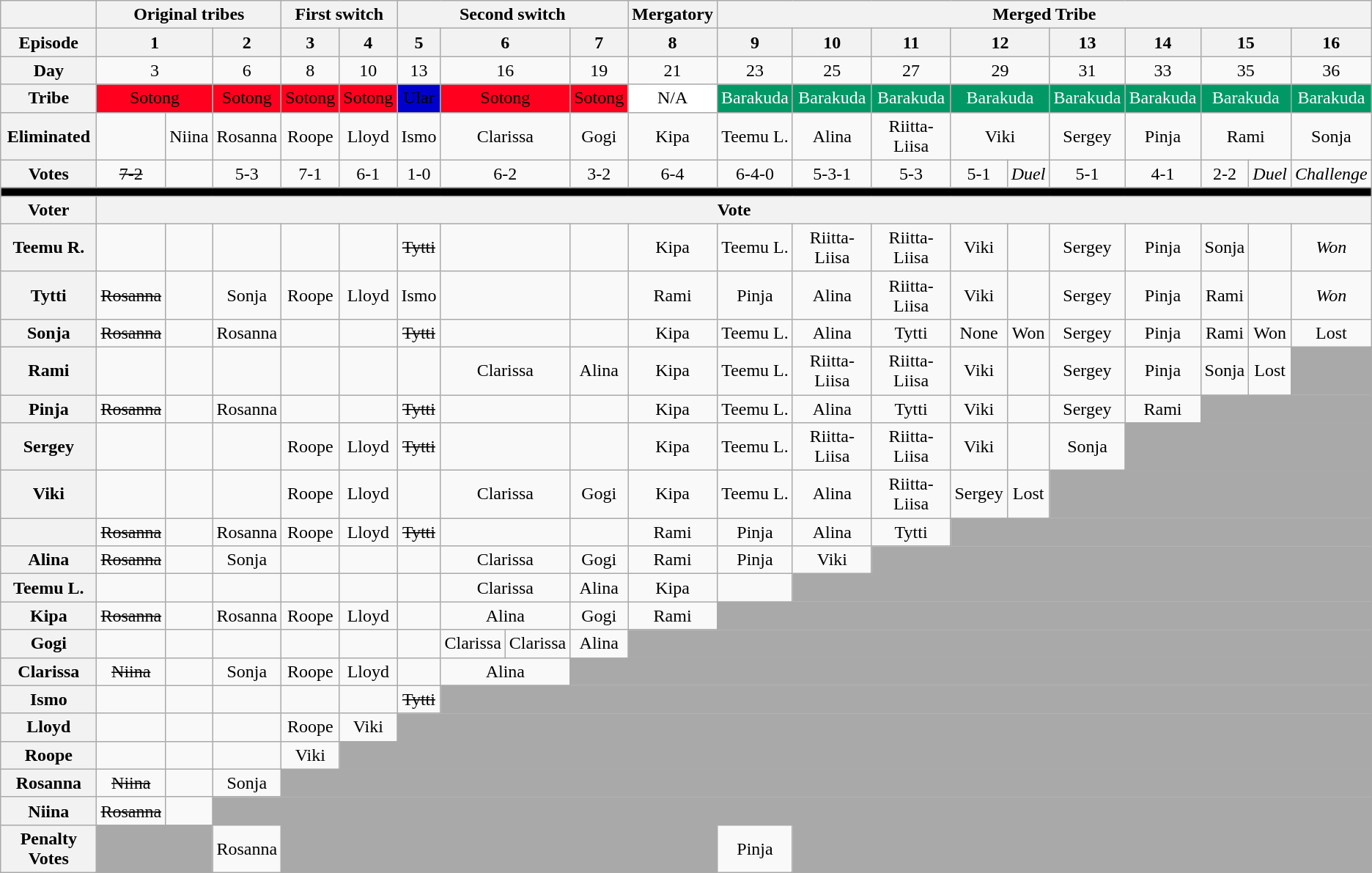<table class="wikitable unsortable" style="text-align:center;">
<tr>
<th></th>
<th colspan="3">Original tribes</th>
<th colspan="2">First switch</th>
<th colspan="4">Second switch</th>
<th>Mergatory</th>
<th colspan="10">Merged Tribe</th>
</tr>
<tr>
<th colspan="1" align="left">Episode</th>
<th colspan=2>1</th>
<th>2</th>
<th>3</th>
<th>4</th>
<th>5</th>
<th colspan="2">6</th>
<th>7</th>
<th>8</th>
<th>9</th>
<th>10</th>
<th>11</th>
<th colspan="2">12</th>
<th>13</th>
<th>14</th>
<th colspan="2">15</th>
<th>16</th>
</tr>
<tr>
<th colspan="1" align="left">Day</th>
<td colspan=2>3</td>
<td>6</td>
<td>8</td>
<td>10</td>
<td>13</td>
<td colspan="2">16</td>
<td>19</td>
<td>21</td>
<td>23</td>
<td>25</td>
<td>27</td>
<td colspan="2">29</td>
<td>31</td>
<td>33</td>
<td colspan="2">35</td>
<td>36</td>
</tr>
<tr>
<th>Tribe</th>
<td colspan="2" bgcolor="#ff001e" >Sotong</td>
<td bgcolor="#ff001e" >Sotong</td>
<td bgcolor="#ff001e" >Sotong</td>
<td bgcolor="#ff001e" >Sotong</td>
<td bgcolor="#0000cc" >Ular</td>
<td colspan="2" bgcolor="#ff001e" >Sotong</td>
<td bgcolor="#ff001e" >Sotong</td>
<td bgcolor="white">N/A</td>
<td style="background-color:#009966; color:white;">Barakuda</td>
<td style="background-color:#009966; color:white;">Barakuda</td>
<td style="background-color:#009966; color:white;">Barakuda</td>
<td colspan="2" style="background-color:#009966; color:white;">Barakuda</td>
<td style="background-color:#009966; color:white;">Barakuda</td>
<td style="background-color:#009966; color:white;">Barakuda</td>
<td colspan="2" style="background-color:#009966; color:white;">Barakuda</td>
<td style="background-color:#009966; color:white;">Barakuda</td>
</tr>
<tr>
<th>Eliminated</th>
<td></td>
<td>Niina</td>
<td>Rosanna</td>
<td>Roope</td>
<td>Lloyd</td>
<td>Ismo</td>
<td colspan="2">Clarissa</td>
<td>Gogi</td>
<td>Kipa</td>
<td>Teemu L.</td>
<td>Alina</td>
<td>Riitta-Liisa</td>
<td colspan="2">Viki</td>
<td>Sergey</td>
<td>Pinja</td>
<td colspan="2">Rami</td>
<td>Sonja</td>
</tr>
<tr>
<th>Votes</th>
<td><s>7-2</s></td>
<td></td>
<td>5-3</td>
<td>7-1</td>
<td>6-1</td>
<td>1-0</td>
<td colspan="2">6-2</td>
<td>3-2</td>
<td>6-4</td>
<td>6-4-0</td>
<td>5-3-1</td>
<td>5-3</td>
<td colspan="1">5-1</td>
<td colspan="1"><em>Duel</em></td>
<td>5-1</td>
<td>4-1</td>
<td colspan="1">2-2</td>
<td colspan="1"><em>Duel</em></td>
<td><em>Challenge</em></td>
</tr>
<tr>
<td colspan="22" style="background:black"></td>
</tr>
<tr>
<th>Voter</th>
<th colspan="22">Vote</th>
</tr>
<tr>
<th>Teemu R.</th>
<td></td>
<td></td>
<td></td>
<td></td>
<td></td>
<td><s>Tytti</s></td>
<td colspan="2"></td>
<td></td>
<td>Kipa</td>
<td>Teemu L.</td>
<td>Riitta-Liisa</td>
<td>Riitta-Liisa</td>
<td>Viki</td>
<td></td>
<td>Sergey</td>
<td>Pinja</td>
<td>Sonja</td>
<td></td>
<td><em>Won</em></td>
</tr>
<tr>
<th>Tytti</th>
<td><s>Rosanna</s></td>
<td></td>
<td>Sonja</td>
<td>Roope</td>
<td>Lloyd</td>
<td>Ismo</td>
<td colspan="2"></td>
<td></td>
<td>Rami</td>
<td>Pinja</td>
<td>Alina</td>
<td>Riitta-Liisa</td>
<td>Viki</td>
<td></td>
<td>Sergey</td>
<td>Pinja</td>
<td>Rami</td>
<td></td>
<td><em>Won</td>
</tr>
<tr>
<th>Sonja</th>
<td><s>Rosanna</s></td>
<td></td>
<td>Rosanna</td>
<td></td>
<td></td>
<td><s>Tytti</s></td>
<td colspan="2"></td>
<td></td>
<td>Kipa</td>
<td>Teemu L.</td>
<td>Alina</td>
<td>Tytti</td>
<td></em>None<em></td>
<td></em>Won<em></td>
<td>Sergey</td>
<td>Pinja</td>
<td>Rami</td>
<td></em>Won<em></td>
<td></em>Lost<em></td>
</tr>
<tr>
<th>Rami</th>
<td></td>
<td></td>
<td></td>
<td></td>
<td></td>
<td></td>
<td colspan="2">Clarissa</td>
<td>Alina</td>
<td>Kipa</td>
<td>Teemu L.</td>
<td>Riitta-Liisa</td>
<td>Riitta-Liisa</td>
<td>Viki</td>
<td></td>
<td>Sergey</td>
<td>Pinja</td>
<td>Sonja</td>
<td></em>Lost<em></td>
<td bgcolor="darkgrey"></td>
</tr>
<tr>
<th>Pinja</th>
<td><s>Rosanna</s></td>
<td></td>
<td>Rosanna</td>
<td></td>
<td></td>
<td><s>Tytti</s></td>
<td colspan="2"></td>
<td></td>
<td>Kipa</td>
<td>Teemu L.</td>
<td>Alina</td>
<td>Tytti</td>
<td>Viki</td>
<td></td>
<td>Sergey</td>
<td>Rami</td>
<td colspan="3" bgcolor="darkgrey"></td>
</tr>
<tr>
<th>Sergey</th>
<td></td>
<td></td>
<td></td>
<td>Roope</td>
<td>Lloyd</td>
<td><s>Tytti</s></td>
<td colspan="2"></td>
<td></td>
<td>Kipa</td>
<td>Teemu L.</td>
<td>Riitta-Liisa</td>
<td>Riitta-Liisa</td>
<td>Viki</td>
<td></td>
<td>Sonja</td>
<td colspan="4" bgcolor="darkgrey"></td>
</tr>
<tr>
<th>Viki</th>
<td></td>
<td></td>
<td></td>
<td>Roope</td>
<td>Lloyd</td>
<td></td>
<td colspan="2">Clarissa</td>
<td>Gogi</td>
<td>Kipa</td>
<td>Teemu L.</td>
<td>Alina</td>
<td>Riitta-Liisa</td>
<td>Sergey</td>
<td></em>Lost<em></td>
<td colspan="5" bgcolor="darkgrey"></td>
</tr>
<tr>
<th></th>
<td><s>Rosanna</s></td>
<td></td>
<td>Rosanna</td>
<td>Roope</td>
<td>Lloyd</td>
<td><s>Tytti</s></td>
<td colspan="2"></td>
<td></td>
<td>Rami</td>
<td>Pinja</td>
<td>Alina</td>
<td>Tytti</td>
<td colspan="7" bgcolor="darkgrey"></td>
</tr>
<tr>
<th>Alina</th>
<td><s>Rosanna</s></td>
<td></td>
<td>Sonja</td>
<td></td>
<td></td>
<td></td>
<td colspan="2">Clarissa</td>
<td>Gogi</td>
<td>Rami</td>
<td>Pinja</td>
<td>Viki</td>
<td colspan="8" bgcolor="darkgrey"></td>
</tr>
<tr>
<th>Teemu L.</th>
<td></td>
<td></td>
<td></td>
<td></td>
<td></td>
<td></td>
<td colspan="2">Clarissa</td>
<td>Alina</td>
<td>Kipa</td>
<td></td>
<td colspan="9" bgcolor="darkgrey"></td>
</tr>
<tr>
<th>Kipa</th>
<td><s>Rosanna</s></td>
<td></td>
<td>Rosanna</td>
<td>Roope</td>
<td>Lloyd</td>
<td></td>
<td colspan="2">Alina</td>
<td>Gogi</td>
<td>Rami</td>
<td colspan="10" bgcolor="darkgrey"></td>
</tr>
<tr>
<th>Gogi</th>
<td></td>
<td></td>
<td></td>
<td></td>
<td></td>
<td></td>
<td>Clarissa</td>
<td>Clarissa</td>
<td>Alina</td>
<td colspan="11" bgcolor="darkgrey"></td>
</tr>
<tr>
<th>Clarissa</th>
<td><s>Niina</s></td>
<td></td>
<td>Sonja</td>
<td>Roope</td>
<td>Lloyd</td>
<td></td>
<td colspan="2">Alina</td>
<td colspan="12" style="background:darkgrey;"></td>
</tr>
<tr>
<th>Ismo</th>
<td></td>
<td></td>
<td></td>
<td></td>
<td></td>
<td><s>Tytti</s></td>
<td colspan="14" style="background:darkgrey;"></td>
</tr>
<tr>
<th>Lloyd</th>
<td></td>
<td></td>
<td></td>
<td>Roope</td>
<td>Viki</td>
<td colspan="15" style="background:darkgrey;"></td>
</tr>
<tr>
<th>Roope</th>
<td></td>
<td></td>
<td></td>
<td>Viki</td>
<td colspan="16" style="background:darkgrey;"></td>
</tr>
<tr>
<th>Rosanna</th>
<td><s>Niina</s></td>
<td></td>
<td>Sonja</td>
<td colspan="17" style="background:darkgrey;"></td>
</tr>
<tr>
<th>Niina</th>
<td><s>Rosanna</s></td>
<td></td>
<td colspan="18" style="background:darkgrey;"></td>
</tr>
<tr>
<th></em>Penalty Votes<em></th>
<td colspan="2" style="background:darkgrey;"></td>
<td>Rosanna</td>
<td colspan="7" style="background:darkgrey;"></td>
<td>Pinja</td>
<td colspan="9" style="background:darkgrey;"></td>
</tr>
</table>
